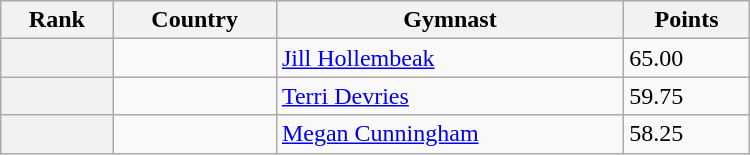<table class="wikitable" width=500>
<tr bgcolor="#efefef">
<th>Rank</th>
<th>Country</th>
<th>Gymnast</th>
<th>Points</th>
</tr>
<tr>
<th></th>
<td></td>
<td><a href='#'>Jill Hollembeak</a></td>
<td>65.00</td>
</tr>
<tr>
<th></th>
<td></td>
<td><a href='#'>Terri Devries</a></td>
<td>59.75</td>
</tr>
<tr>
<th></th>
<td></td>
<td><a href='#'>Megan Cunningham</a></td>
<td>58.25</td>
</tr>
</table>
